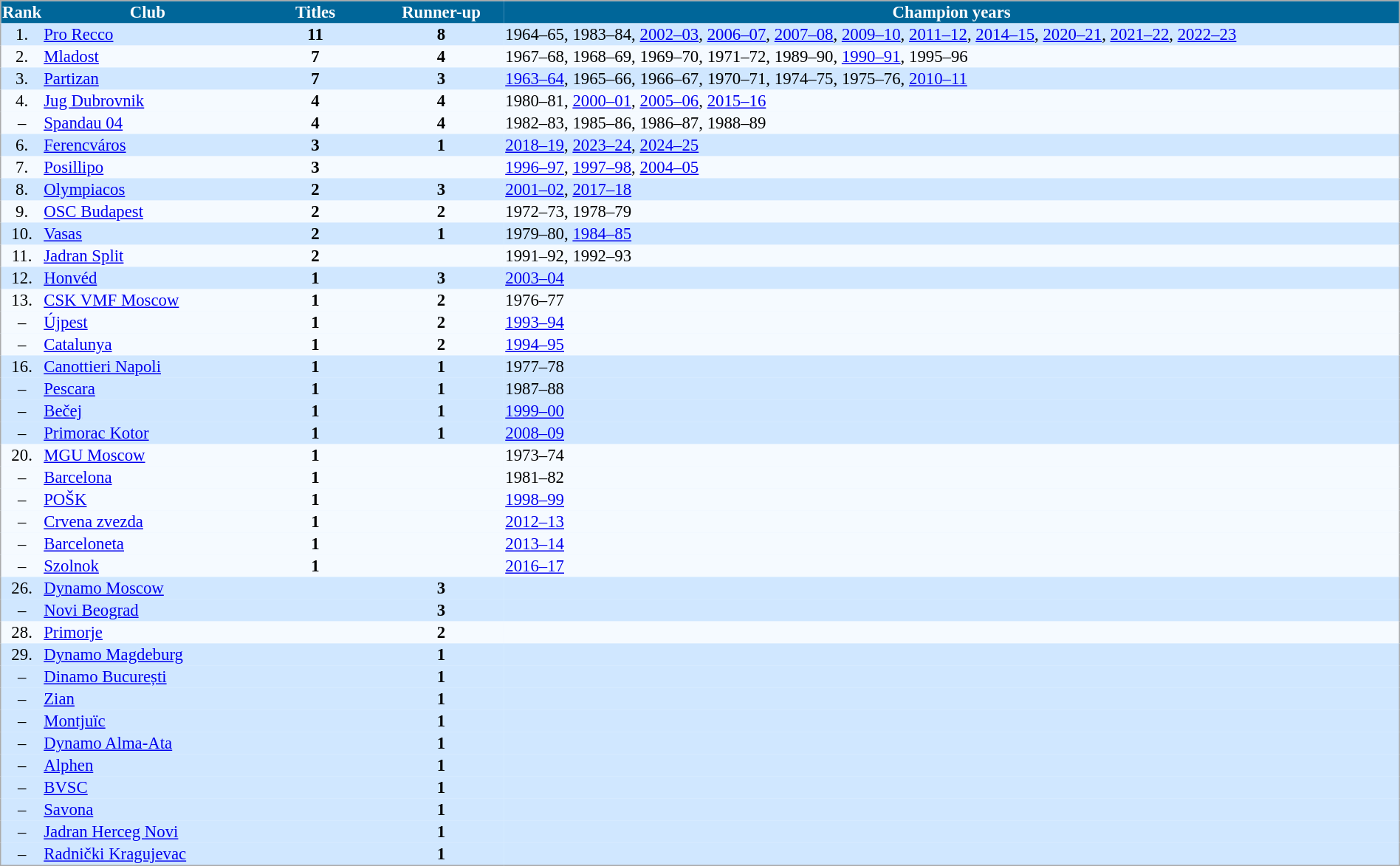<table cellspacing="0" style="background: #EBF5FF; border: 1px #aaa solid; border-collapse: collapse; font-size: 95%;" width=100%>
<tr bgcolor=#006699 style="color:white;">
<th width=3%>Rank</th>
<th width=15%>Club</th>
<th width=9%>Titles</th>
<th width=9%>Runner-up</th>
<th width=64%>Champion years</th>
</tr>
<tr bgcolor=#D0E7FF>
<td align=center>1.</td>
<td> <a href='#'>Pro Recco</a></td>
<td align=center><strong>11</strong></td>
<td align=center><strong>8</strong></td>
<td>1964–65, 1983–84, <a href='#'>2002–03</a>, <a href='#'>2006–07</a>, <a href='#'>2007–08</a>, <a href='#'>2009–10</a>, <a href='#'>2011–12</a>, <a href='#'>2014–15</a>, <a href='#'>2020–21</a>, <a href='#'>2021–22</a>, <a href='#'>2022–23</a></td>
</tr>
<tr bgcolor=#F5FAFF>
<td align=center>2.</td>
<td>  <a href='#'>Mladost</a></td>
<td align=center><strong>7</strong></td>
<td align=center><strong>4</strong></td>
<td>1967–68, 1968–69, 1969–70, 1971–72, 1989–90, <a href='#'>1990–91</a>, 1995–96</td>
</tr>
<tr bgcolor=#D0E7FF>
<td align=center>3.</td>
<td>  <a href='#'>Partizan</a></td>
<td align=center><strong>7</strong></td>
<td align=center><strong>3</strong></td>
<td><a href='#'>1963–64</a>, 1965–66, 1966–67, 1970–71, 1974–75, 1975–76, <a href='#'>2010–11</a></td>
</tr>
<tr bgcolor=#F5FAFF>
<td align=center>4.</td>
<td>  <a href='#'>Jug Dubrovnik</a></td>
<td align=center><strong>4</strong></td>
<td align=center><strong>4</strong></td>
<td>1980–81, <a href='#'>2000–01</a>, <a href='#'>2005–06</a>, <a href='#'>2015–16</a></td>
</tr>
<tr bgcolor=#F5FAFF>
<td align=center>–</td>
<td> <a href='#'>Spandau 04</a></td>
<td align=center><strong>4</strong></td>
<td align=center><strong>4</strong></td>
<td>1982–83, 1985–86, 1986–87, 1988–89</td>
</tr>
<tr bgcolor=#D0E7FF>
<td align=center>6.</td>
<td> <a href='#'>Ferencváros</a></td>
<td align=center><strong>3</strong></td>
<td align=center><strong>1</strong></td>
<td><a href='#'>2018–19</a>, <a href='#'>2023–24</a>, <a href='#'>2024–25</a></td>
</tr>
<tr bgcolor=#F5FAFF>
<td align=center>7.</td>
<td> <a href='#'>Posillipo</a></td>
<td align=center><strong>3</strong></td>
<td align=center></td>
<td><a href='#'>1996–97</a>, <a href='#'>1997–98</a>, <a href='#'>2004–05</a></td>
</tr>
<tr bgcolor=#D0E7FF>
<td align=center>8.</td>
<td> <a href='#'>Olympiacos</a></td>
<td align=center><strong>2</strong></td>
<td align=center><strong>3</strong></td>
<td><a href='#'>2001–02</a>, <a href='#'>2017–18</a></td>
</tr>
<tr bgcolor=#F5FAFF>
<td align=center>9.</td>
<td> <a href='#'>OSC Budapest</a></td>
<td align=center><strong>2</strong></td>
<td align=center><strong>2</strong></td>
<td>1972–73, 1978–79</td>
</tr>
<tr bgcolor=#D0E7FF>
<td align=center>10.</td>
<td> <a href='#'>Vasas</a></td>
<td align=center><strong>2</strong></td>
<td align=center><strong>1</strong></td>
<td>1979–80, <a href='#'>1984–85</a></td>
</tr>
<tr bgcolor=#F5FAFF>
<td align=center>11.</td>
<td> <a href='#'>Jadran Split</a></td>
<td align=center><strong>2</strong></td>
<td align=center></td>
<td>1991–92, 1992–93</td>
</tr>
<tr bgcolor=#D0E7FF>
<td align=center>12.</td>
<td> <a href='#'>Honvéd</a></td>
<td align=center><strong>1</strong></td>
<td align=center><strong>3</strong></td>
<td><a href='#'>2003–04</a></td>
</tr>
<tr bgcolor=#F5FAFF>
<td align=center>13.</td>
<td> <a href='#'>CSK VMF Moscow</a></td>
<td align=center><strong>1</strong></td>
<td align=center><strong>2</strong></td>
<td>1976–77</td>
</tr>
<tr bgcolor=#F5FAFF>
<td align=center>–</td>
<td> <a href='#'>Újpest</a></td>
<td align=center><strong>1</strong></td>
<td align=center><strong>2</strong></td>
<td><a href='#'>1993–94</a></td>
</tr>
<tr bgcolor=#F5FAFF>
<td align=center>–</td>
<td> <a href='#'>Catalunya</a></td>
<td align=center><strong>1</strong></td>
<td align=center><strong>2</strong></td>
<td><a href='#'>1994–95</a></td>
</tr>
<tr bgcolor=#D0E7FF>
<td align=center>16.</td>
<td> <a href='#'>Canottieri Napoli</a></td>
<td align=center><strong>1</strong></td>
<td align=center><strong>1</strong></td>
<td>1977–78</td>
</tr>
<tr bgcolor=#D0E7FF>
<td align=center>–</td>
<td> <a href='#'>Pescara</a></td>
<td align=center><strong>1</strong></td>
<td align=center><strong>1</strong></td>
<td>1987–88</td>
</tr>
<tr bgcolor=#D0E7FF>
<td align=center>–</td>
<td> <a href='#'>Bečej</a></td>
<td align=center><strong>1</strong></td>
<td align=center><strong>1</strong></td>
<td><a href='#'>1999–00</a></td>
</tr>
<tr bgcolor=#D0E7FF>
<td align=center>–</td>
<td> <a href='#'>Primorac Kotor</a></td>
<td align=center><strong>1</strong></td>
<td align=center><strong>1</strong></td>
<td><a href='#'>2008–09</a></td>
</tr>
<tr bgcolor=#F5FAFF>
<td align=center>20.</td>
<td> <a href='#'>MGU Moscow</a></td>
<td align=center><strong>1</strong></td>
<td align=center></td>
<td>1973–74</td>
</tr>
<tr bgcolor=#F5FAFF>
<td align=center>–</td>
<td> <a href='#'>Barcelona</a></td>
<td align=center><strong>1</strong></td>
<td align=center></td>
<td>1981–82</td>
</tr>
<tr bgcolor=#F5FAFF>
<td align=center>–</td>
<td> <a href='#'>POŠK</a></td>
<td align=center><strong>1</strong></td>
<td align=center></td>
<td><a href='#'>1998–99</a></td>
</tr>
<tr bgcolor=#F5FAFF>
<td align=center>–</td>
<td> <a href='#'>Crvena zvezda</a></td>
<td align=center><strong>1</strong></td>
<td align=center></td>
<td><a href='#'>2012–13</a></td>
</tr>
<tr bgcolor=#F5FAFF>
<td align=center>–</td>
<td> <a href='#'>Barceloneta</a></td>
<td align=center><strong>1</strong></td>
<td align=center></td>
<td><a href='#'>2013–14</a></td>
</tr>
<tr bgcolor=#F5FAFF>
<td align=center>–</td>
<td> <a href='#'>Szolnok</a></td>
<td align=center><strong>1</strong></td>
<td align=center></td>
<td><a href='#'>2016–17</a></td>
</tr>
<tr bgcolor=#D0E7FF>
<td align=center>26.</td>
<td> <a href='#'>Dynamo Moscow</a></td>
<td align=center></td>
<td align=center><strong>3</strong></td>
<td></td>
</tr>
<tr bgcolor=#D0E7FF>
<td align=center>–</td>
<td> <a href='#'>Novi Beograd</a></td>
<td align=center></td>
<td align=center><strong>3</strong></td>
<td></td>
</tr>
<tr bgcolor=#F5FAFF>
<td align=center>28.</td>
<td> <a href='#'>Primorje</a></td>
<td align=center></td>
<td align=center><strong>2</strong></td>
<td></td>
</tr>
<tr bgcolor=#D0E7FF>
<td align=center>29.</td>
<td> <a href='#'>Dynamo Magdeburg</a></td>
<td align=center></td>
<td align=center><strong>1</strong></td>
<td></td>
</tr>
<tr bgcolor=#D0E7FF>
<td align=center>–</td>
<td> <a href='#'>Dinamo București</a></td>
<td align=center></td>
<td align=center><strong>1</strong></td>
<td></td>
</tr>
<tr bgcolor=#D0E7FF>
<td align=center>–</td>
<td> <a href='#'>Zian</a></td>
<td align=center></td>
<td align=center><strong>1</strong></td>
<td></td>
</tr>
<tr bgcolor=#D0E7FF>
<td align=center>–</td>
<td> <a href='#'>Montjuïc</a></td>
<td align=center></td>
<td align=center><strong>1</strong></td>
<td></td>
</tr>
<tr bgcolor=#D0E7FF>
<td align=center>–</td>
<td> <a href='#'>Dynamo Alma-Ata</a></td>
<td align=center></td>
<td align=center><strong>1</strong></td>
<td></td>
</tr>
<tr bgcolor=#D0E7FF>
<td align=center>–</td>
<td> <a href='#'>Alphen</a></td>
<td align=center></td>
<td align=center><strong>1</strong></td>
<td></td>
</tr>
<tr bgcolor=#D0E7FF>
<td align=center>–</td>
<td> <a href='#'>BVSC</a></td>
<td align=center></td>
<td align=center><strong>1</strong></td>
<td></td>
</tr>
<tr bgcolor=#D0E7FF>
<td align=center>–</td>
<td> <a href='#'>Savona</a></td>
<td align=center></td>
<td align=center><strong>1</strong></td>
<td></td>
</tr>
<tr bgcolor=#D0E7FF>
<td align=center>–</td>
<td> <a href='#'>Jadran Herceg Novi</a></td>
<td align=center></td>
<td align=center><strong>1</strong></td>
<td></td>
</tr>
<tr bgcolor=#D0E7FF>
<td align=center>–</td>
<td> <a href='#'>Radnički Kragujevac</a></td>
<td align=center></td>
<td align=center><strong>1</strong></td>
<td></td>
</tr>
</table>
